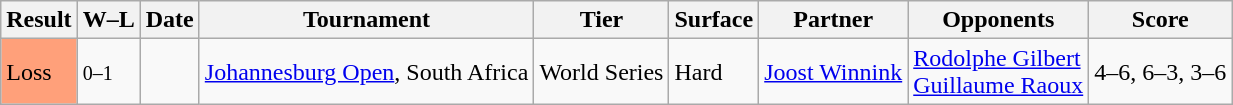<table class="sortable wikitable">
<tr>
<th>Result</th>
<th class="unsortable">W–L</th>
<th>Date</th>
<th>Tournament</th>
<th>Tier</th>
<th>Surface</th>
<th>Partner</th>
<th>Opponents</th>
<th class="unsortable">Score</th>
</tr>
<tr>
<td style="background:#ffa07a;">Loss</td>
<td><small>0–1</small></td>
<td><a href='#'></a></td>
<td><a href='#'>Johannesburg Open</a>, South Africa</td>
<td>World Series</td>
<td>Hard</td>
<td> <a href='#'>Joost Winnink</a></td>
<td> <a href='#'>Rodolphe Gilbert</a> <br>  <a href='#'>Guillaume Raoux</a></td>
<td>4–6, 6–3, 3–6</td>
</tr>
</table>
